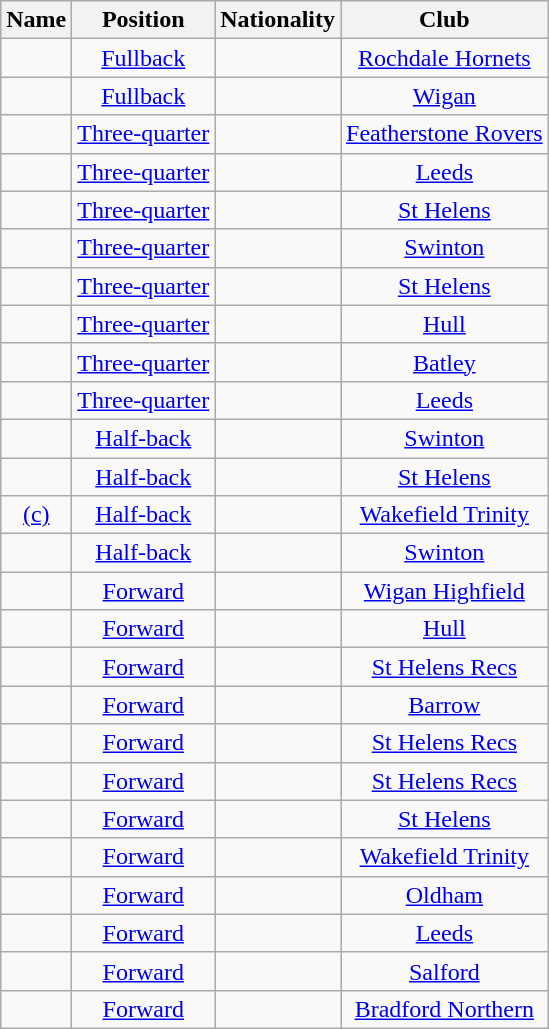<table class="wikitable sortable" style="text-align: center;">
<tr>
<th scope="col">Name</th>
<th scope="col">Position</th>
<th scope="col">Nationality</th>
<th scope="col">Club</th>
</tr>
<tr>
<td></td>
<td><a href='#'>Fullback</a></td>
<td></td>
<td><a href='#'>Rochdale Hornets</a></td>
</tr>
<tr>
<td></td>
<td><a href='#'>Fullback</a></td>
<td></td>
<td><a href='#'>Wigan</a></td>
</tr>
<tr>
<td></td>
<td><a href='#'>Three-quarter</a></td>
<td></td>
<td><a href='#'>Featherstone Rovers</a></td>
</tr>
<tr>
<td></td>
<td><a href='#'>Three-quarter</a></td>
<td></td>
<td><a href='#'>Leeds</a></td>
</tr>
<tr>
<td></td>
<td><a href='#'>Three-quarter</a></td>
<td></td>
<td><a href='#'>St Helens</a></td>
</tr>
<tr>
<td></td>
<td><a href='#'>Three-quarter</a></td>
<td></td>
<td><a href='#'>Swinton</a></td>
</tr>
<tr>
<td></td>
<td><a href='#'>Three-quarter</a></td>
<td></td>
<td><a href='#'>St Helens</a></td>
</tr>
<tr>
<td></td>
<td><a href='#'>Three-quarter</a></td>
<td></td>
<td><a href='#'>Hull</a></td>
</tr>
<tr>
<td></td>
<td><a href='#'>Three-quarter</a></td>
<td></td>
<td><a href='#'>Batley</a></td>
</tr>
<tr>
<td></td>
<td><a href='#'>Three-quarter</a></td>
<td></td>
<td><a href='#'>Leeds</a></td>
</tr>
<tr>
<td></td>
<td><a href='#'>Half-back</a></td>
<td></td>
<td><a href='#'>Swinton</a></td>
</tr>
<tr>
<td></td>
<td><a href='#'>Half-back</a></td>
<td></td>
<td><a href='#'>St Helens</a></td>
</tr>
<tr>
<td> <a href='#'>(c)</a></td>
<td><a href='#'>Half-back</a></td>
<td></td>
<td><a href='#'>Wakefield Trinity</a></td>
</tr>
<tr>
<td></td>
<td><a href='#'>Half-back</a></td>
<td></td>
<td><a href='#'>Swinton</a></td>
</tr>
<tr>
<td></td>
<td><a href='#'>Forward</a></td>
<td></td>
<td><a href='#'>Wigan Highfield</a></td>
</tr>
<tr>
<td></td>
<td><a href='#'>Forward</a></td>
<td></td>
<td><a href='#'>Hull</a></td>
</tr>
<tr>
<td></td>
<td><a href='#'>Forward</a></td>
<td></td>
<td><a href='#'>St Helens Recs</a></td>
</tr>
<tr>
<td></td>
<td><a href='#'>Forward</a></td>
<td></td>
<td><a href='#'>Barrow</a></td>
</tr>
<tr>
<td></td>
<td><a href='#'>Forward</a></td>
<td></td>
<td><a href='#'>St Helens Recs</a></td>
</tr>
<tr>
<td></td>
<td><a href='#'>Forward</a></td>
<td></td>
<td><a href='#'>St Helens Recs</a></td>
</tr>
<tr>
<td></td>
<td><a href='#'>Forward</a></td>
<td></td>
<td><a href='#'>St Helens</a></td>
</tr>
<tr>
<td></td>
<td><a href='#'>Forward</a></td>
<td></td>
<td><a href='#'>Wakefield Trinity</a></td>
</tr>
<tr>
<td></td>
<td><a href='#'>Forward</a></td>
<td></td>
<td><a href='#'>Oldham</a></td>
</tr>
<tr>
<td></td>
<td><a href='#'>Forward</a></td>
<td></td>
<td><a href='#'>Leeds</a></td>
</tr>
<tr>
<td></td>
<td><a href='#'>Forward</a></td>
<td></td>
<td><a href='#'>Salford</a></td>
</tr>
<tr>
<td></td>
<td><a href='#'>Forward</a></td>
<td></td>
<td><a href='#'>Bradford Northern</a></td>
</tr>
</table>
